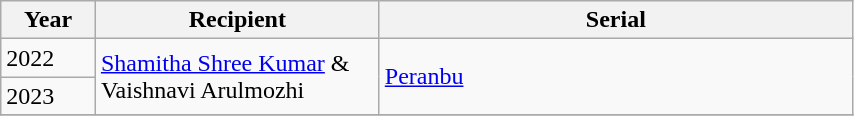<table class="wikitable" width="45%">
<tr>
<th style="width:10%;">Year</th>
<th style="width:30%;">Recipient</th>
<th style="width:50%;">Serial</th>
</tr>
<tr>
<td>2022</td>
<td rowspan="2"><a href='#'>Shamitha Shree Kumar</a> & Vaishnavi Arulmozhi</td>
<td rowspan="2"><a href='#'>Peranbu</a></td>
</tr>
<tr>
<td>2023</td>
</tr>
<tr>
</tr>
</table>
